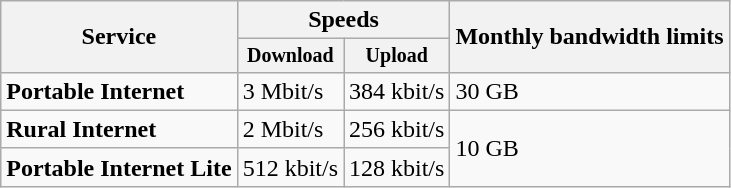<table class="wikitable">
<tr>
<th rowspan=2>Service</th>
<th colspan=2>Speeds</th>
<th rowspan=2>Monthly bandwidth limits</th>
</tr>
<tr style="font-size:smaller;">
<th>Download</th>
<th>Upload</th>
</tr>
<tr>
<td><strong>Portable Internet</strong></td>
<td>3 Mbit/s</td>
<td>384 kbit/s</td>
<td>30 GB</td>
</tr>
<tr>
<td><strong>Rural Internet</strong></td>
<td>2 Mbit/s</td>
<td>256 kbit/s</td>
<td rowspan=2>10 GB</td>
</tr>
<tr>
<td><strong>Portable Internet Lite</strong></td>
<td>512 kbit/s</td>
<td>128 kbit/s</td>
</tr>
</table>
